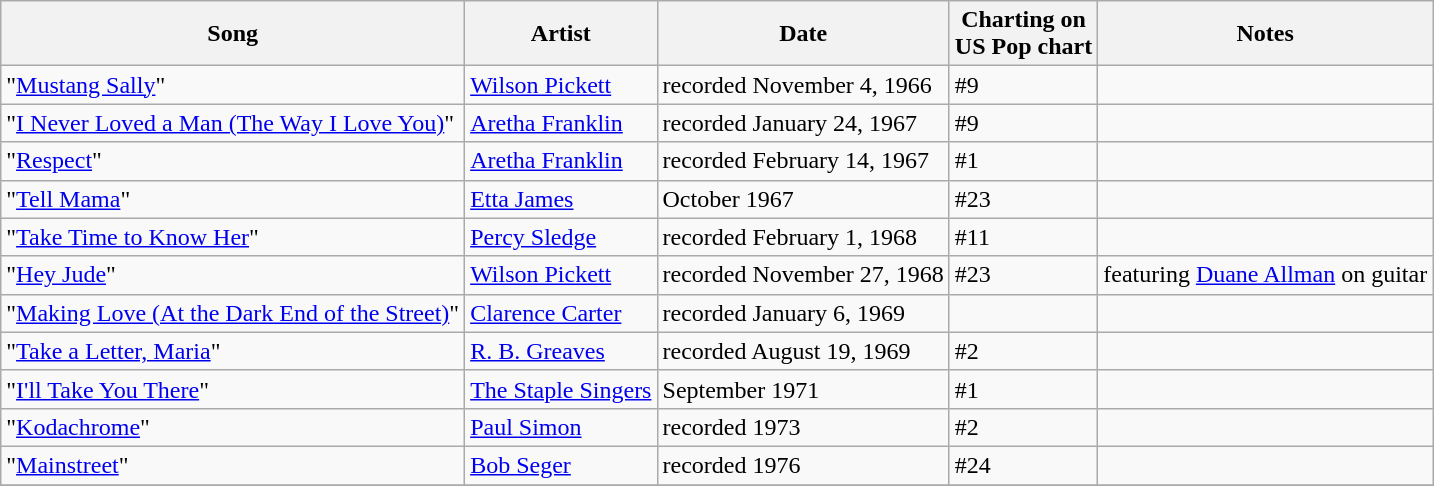<table class="wikitable">
<tr>
<th>Song</th>
<th>Artist</th>
<th>Date</th>
<th>Charting on <br> US Pop chart </th>
<th>Notes</th>
</tr>
<tr>
<td>"<a href='#'>Mustang Sally</a>"</td>
<td><a href='#'>Wilson Pickett</a></td>
<td>recorded November 4, 1966</td>
<td>#9</td>
<td></td>
</tr>
<tr>
<td>"<a href='#'>I Never Loved a Man (The Way I Love You)</a>"</td>
<td><a href='#'>Aretha Franklin</a></td>
<td>recorded January 24, 1967</td>
<td>#9</td>
<td></td>
</tr>
<tr>
<td>"<a href='#'>Respect</a>"</td>
<td><a href='#'>Aretha Franklin</a></td>
<td>recorded February 14, 1967</td>
<td>#1</td>
<td></td>
</tr>
<tr>
<td>"<a href='#'>Tell Mama</a>"</td>
<td><a href='#'>Etta James</a></td>
<td>October 1967</td>
<td>#23</td>
<td></td>
</tr>
<tr>
<td>"<a href='#'>Take Time to Know Her</a>"</td>
<td><a href='#'>Percy Sledge</a></td>
<td>recorded February 1, 1968</td>
<td>#11</td>
<td></td>
</tr>
<tr>
<td>"<a href='#'>Hey Jude</a>"</td>
<td><a href='#'>Wilson Pickett</a></td>
<td>recorded November 27, 1968</td>
<td>#23</td>
<td>featuring <a href='#'>Duane Allman</a> on guitar</td>
</tr>
<tr>
<td>"<a href='#'>Making Love (At the Dark End of the Street)</a>"</td>
<td><a href='#'>Clarence Carter</a></td>
<td>recorded January 6, 1969</td>
<td></td>
<td></td>
</tr>
<tr>
<td>"<a href='#'>Take a Letter, Maria</a>"</td>
<td><a href='#'>R. B. Greaves</a></td>
<td>recorded August 19, 1969</td>
<td>#2</td>
<td></td>
</tr>
<tr>
<td>"<a href='#'>I'll Take You There</a>"</td>
<td><a href='#'>The Staple Singers</a></td>
<td>September 1971</td>
<td>#1</td>
<td></td>
</tr>
<tr>
<td>"<a href='#'>Kodachrome</a>"</td>
<td><a href='#'>Paul Simon</a></td>
<td>recorded 1973</td>
<td>#2</td>
<td></td>
</tr>
<tr>
<td>"<a href='#'>Mainstreet</a>"</td>
<td><a href='#'>Bob Seger</a></td>
<td>recorded 1976</td>
<td>#24</td>
<td></td>
</tr>
<tr>
</tr>
</table>
